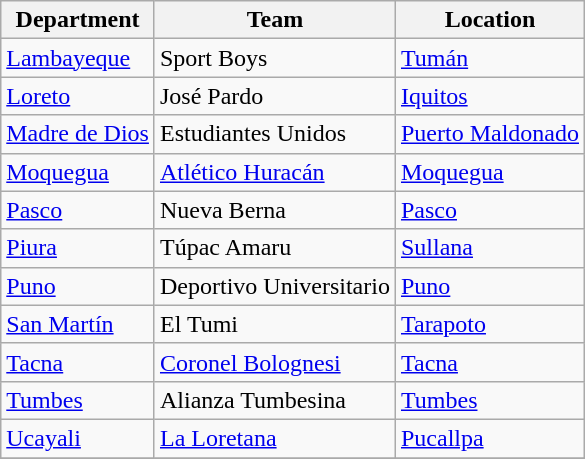<table class="wikitable">
<tr>
<th>Department</th>
<th>Team</th>
<th>Location</th>
</tr>
<tr>
<td><a href='#'>Lambayeque</a></td>
<td>Sport Boys</td>
<td><a href='#'>Tumán</a></td>
</tr>
<tr>
<td><a href='#'>Loreto</a></td>
<td>José Pardo</td>
<td><a href='#'>Iquitos</a></td>
</tr>
<tr>
<td><a href='#'>Madre de Dios</a></td>
<td>Estudiantes Unidos</td>
<td><a href='#'>Puerto Maldonado</a></td>
</tr>
<tr>
<td><a href='#'>Moquegua</a></td>
<td><a href='#'>Atlético Huracán</a></td>
<td><a href='#'>Moquegua</a></td>
</tr>
<tr>
<td><a href='#'>Pasco</a></td>
<td>Nueva Berna</td>
<td><a href='#'>Pasco</a></td>
</tr>
<tr>
<td><a href='#'>Piura</a></td>
<td>Túpac Amaru</td>
<td><a href='#'>Sullana</a></td>
</tr>
<tr>
<td><a href='#'>Puno</a></td>
<td>Deportivo Universitario</td>
<td><a href='#'>Puno</a></td>
</tr>
<tr>
<td><a href='#'>San Martín</a></td>
<td>El Tumi</td>
<td><a href='#'>Tarapoto</a></td>
</tr>
<tr>
<td><a href='#'>Tacna</a></td>
<td><a href='#'>Coronel Bolognesi</a></td>
<td><a href='#'>Tacna</a></td>
</tr>
<tr>
<td><a href='#'>Tumbes</a></td>
<td>Alianza Tumbesina</td>
<td><a href='#'>Tumbes</a></td>
</tr>
<tr>
<td><a href='#'>Ucayali</a></td>
<td><a href='#'>La Loretana</a></td>
<td><a href='#'>Pucallpa</a></td>
</tr>
<tr>
</tr>
</table>
